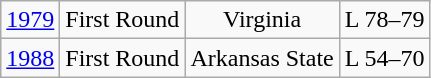<table class="wikitable">
<tr align="center">
<td><a href='#'>1979</a></td>
<td>First Round</td>
<td>Virginia</td>
<td>L 78–79</td>
</tr>
<tr align="center">
<td><a href='#'>1988</a></td>
<td>First Round</td>
<td>Arkansas State</td>
<td>L 54–70</td>
</tr>
</table>
